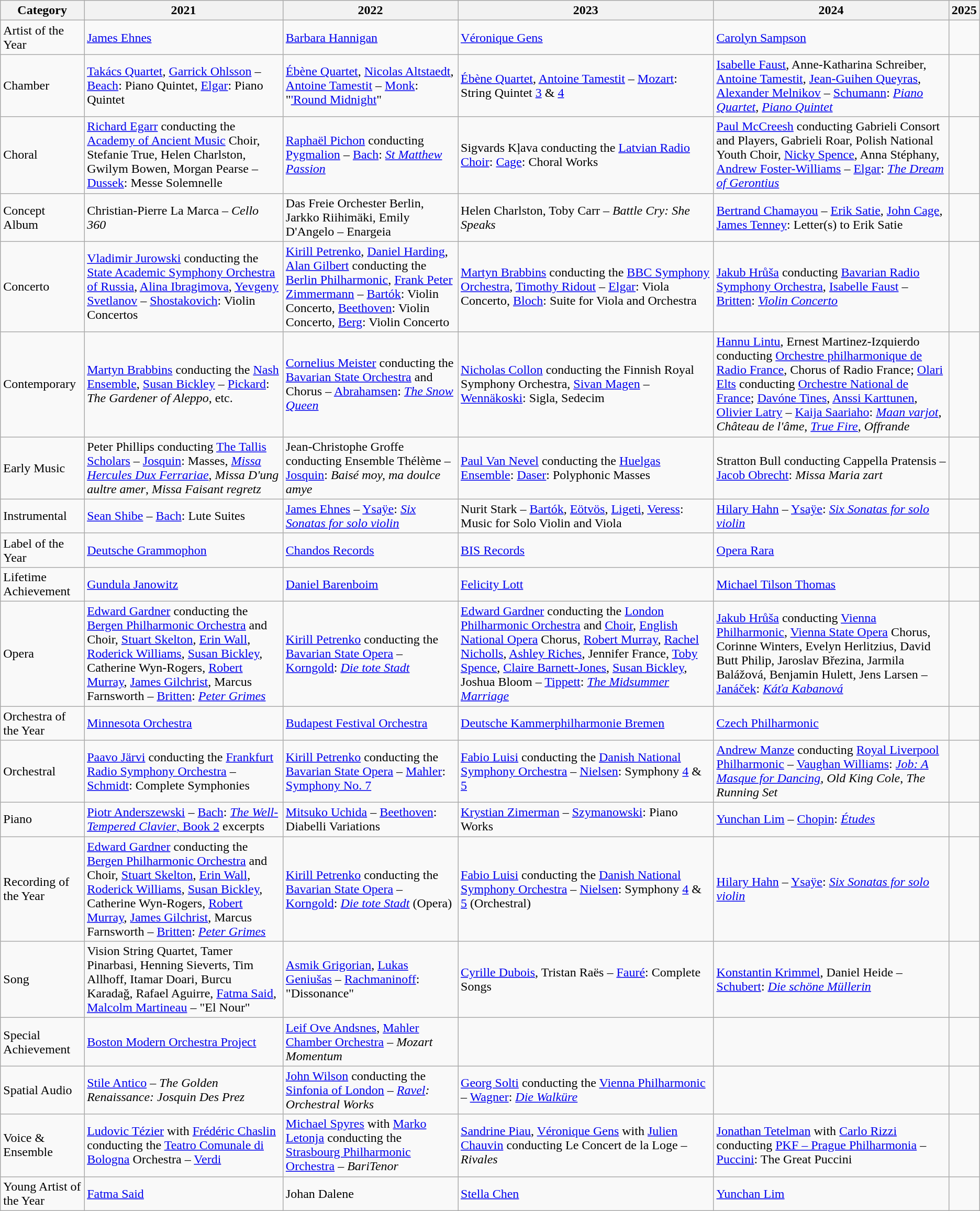<table class="wikitable sortable">
<tr>
<th>Category</th>
<th>2021</th>
<th>2022</th>
<th>2023</th>
<th>2024</th>
<th>2025</th>
</tr>
<tr>
<td>Artist of the Year</td>
<td><a href='#'>James Ehnes</a></td>
<td><a href='#'>Barbara Hannigan</a></td>
<td><a href='#'>Véronique Gens</a></td>
<td><a href='#'>Carolyn Sampson</a></td>
<td></td>
</tr>
<tr>
<td>Chamber</td>
<td><a href='#'>Takács Quartet</a>, <a href='#'>Garrick Ohlsson</a> – <a href='#'>Beach</a>: Piano Quintet, <a href='#'>Elgar</a>: Piano Quintet</td>
<td><a href='#'>Ébène Quartet</a>, <a href='#'>Nicolas Altstaedt</a>, <a href='#'>Antoine Tamestit</a> – <a href='#'>Monk</a>: "<a href='#'>'Round Midnight</a>"</td>
<td><a href='#'>Ébène Quartet</a>, <a href='#'>Antoine Tamestit</a> – <a href='#'>Mozart</a>: String Quintet  <a href='#'>3</a> & <a href='#'>4</a></td>
<td><a href='#'>Isabelle Faust</a>, Anne-Katharina Schreiber, <a href='#'>Antoine Tamestit</a>, <a href='#'>Jean-Guihen Queyras</a>, <a href='#'>Alexander Melnikov</a> – <a href='#'>Schumann</a>: <em><a href='#'>Piano Quartet</a></em>, <em><a href='#'>Piano Quintet</a></em></td>
<td></td>
</tr>
<tr>
<td>Choral</td>
<td><a href='#'>Richard Egarr</a> conducting the <a href='#'>Academy of Ancient Music</a> Choir, Stefanie True, Helen Charlston, Gwilym Bowen, Morgan Pearse – <a href='#'>Dussek</a>: Messe Solemnelle</td>
<td><a href='#'>Raphaël Pichon</a> conducting <a href='#'>Pygmalion</a> – <a href='#'>Bach</a>: <em><a href='#'>St Matthew Passion</a></em></td>
<td>Sigvards Kļava conducting the <a href='#'>Latvian Radio Choir</a>: <a href='#'>Cage</a>: Choral Works</td>
<td><a href='#'>Paul McCreesh</a> conducting Gabrieli Consort and Players, Gabrieli Roar, Polish National Youth Choir, <a href='#'>Nicky Spence</a>, Anna Stéphany, <a href='#'>Andrew Foster-Williams</a> – <a href='#'>Elgar</a>: <em><a href='#'>The Dream of Gerontius</a></em></td>
<td></td>
</tr>
<tr>
<td>Concept Album</td>
<td>Christian-Pierre La Marca – <em>Cello 360</em></td>
<td>Das Freie Orchester Berlin, Jarkko Riihimäki, Emily D'Angelo – Enargeia</td>
<td>Helen Charlston, Toby Carr – <em>Battle Cry: She Speaks</em></td>
<td><a href='#'>Bertrand Chamayou</a> – <a href='#'>Erik Satie</a>, <a href='#'>John Cage</a>, <a href='#'>James Tenney</a>: Letter(s) to Erik Satie</td>
<td></td>
</tr>
<tr>
<td>Concerto</td>
<td><a href='#'>Vladimir Jurowski</a> conducting the <a href='#'>State Academic Symphony Orchestra of Russia</a>, <a href='#'>Alina Ibragimova</a>, <a href='#'>Yevgeny Svetlanov</a> – <a href='#'>Shostakovich</a>: Violin Concertos</td>
<td><a href='#'>Kirill Petrenko</a>, <a href='#'>Daniel Harding</a>, <a href='#'>Alan Gilbert</a> conducting the <a href='#'>Berlin Philharmonic</a>, <a href='#'>Frank Peter Zimmermann</a> – <a href='#'>Bartók</a>: Violin Concerto, <a href='#'>Beethoven</a>: Violin Concerto, <a href='#'>Berg</a>: Violin Concerto</td>
<td><a href='#'>Martyn Brabbins</a> conducting the <a href='#'>BBC Symphony Orchestra</a>, <a href='#'>Timothy Ridout</a> – <a href='#'>Elgar</a>: Viola Concerto, <a href='#'>Bloch</a>: Suite for Viola and Orchestra</td>
<td><a href='#'>Jakub Hrůša</a> conducting <a href='#'>Bavarian Radio Symphony Orchestra</a>, <a href='#'>Isabelle Faust</a> – <a href='#'>Britten</a>: <em><a href='#'>Violin Concerto</a></em></td>
<td></td>
</tr>
<tr>
<td>Contemporary</td>
<td><a href='#'>Martyn Brabbins</a> conducting the <a href='#'>Nash Ensemble</a>, <a href='#'>Susan Bickley</a> – <a href='#'>Pickard</a>: <em>The Gardener of Aleppo</em>, etc.</td>
<td><a href='#'>Cornelius Meister</a> conducting the <a href='#'>Bavarian State Orchestra</a> and Chorus – <a href='#'>Abrahamsen</a>:  <em><a href='#'>The Snow Queen</a></em></td>
<td><a href='#'>Nicholas Collon</a> conducting the Finnish Royal Symphony Orchestra, <a href='#'>Sivan Magen</a> – <a href='#'>Wennäkoski</a>: Sigla, Sedecim</td>
<td><a href='#'>Hannu Lintu</a>, Ernest Martinez-Izquierdo conducting <a href='#'>Orchestre philharmonique de Radio France</a>, Chorus of Radio France; <a href='#'>Olari Elts</a> conducting <a href='#'>Orchestre National de France</a>; <a href='#'>Davóne Tines</a>, <a href='#'>Anssi Karttunen</a>, <a href='#'>Olivier Latry</a> – <a href='#'>Kaija Saariaho</a>: <em><a href='#'>Maan varjot</a></em>, <em>Château de l'âme</em>, <em><a href='#'>True Fire</a></em>, <em>Offrande</em></td>
<td></td>
</tr>
<tr>
<td>Early Music</td>
<td>Peter Phillips conducting <a href='#'>The Tallis Scholars</a> – <a href='#'>Josquin</a>: Masses, <em><a href='#'>Missa Hercules Dux Ferrariae</a></em>, <em>Missa D'ung aultre amer</em>, <em>Missa Faisant regretz</em></td>
<td>Jean-Christophe Groffe conducting Ensemble Thélème – <a href='#'>Josquin</a>: <em>Baisé moy, ma doulce amye</em></td>
<td><a href='#'>Paul Van Nevel</a> conducting the <a href='#'>Huelgas Ensemble</a>: <a href='#'>Daser</a>: Polyphonic Masses</td>
<td>Stratton Bull conducting Cappella Pratensis – <a href='#'>Jacob Obrecht</a>: <em>Missa Maria zart</em></td>
<td></td>
</tr>
<tr>
<td>Instrumental</td>
<td><a href='#'>Sean Shibe</a> – <a href='#'>Bach</a>: Lute Suites</td>
<td><a href='#'>James Ehnes</a> – <a href='#'>Ysaÿe</a>: <em><a href='#'>Six Sonatas for solo violin</a></em></td>
<td>Nurit Stark – <a href='#'>Bartók</a>, <a href='#'>Eötvös</a>, <a href='#'>Ligeti</a>, <a href='#'>Veress</a>: Music for Solo Violin and Viola</td>
<td><a href='#'>Hilary Hahn</a> – <a href='#'>Ysaÿe</a>: <em><a href='#'>Six Sonatas for solo violin</a></em></td>
<td></td>
</tr>
<tr>
<td>Label of the Year</td>
<td><a href='#'>Deutsche Grammophon</a></td>
<td><a href='#'>Chandos Records</a></td>
<td><a href='#'>BIS Records</a></td>
<td><a href='#'>Opera Rara</a></td>
<td></td>
</tr>
<tr>
<td>Lifetime Achievement</td>
<td><a href='#'>Gundula Janowitz</a></td>
<td><a href='#'>Daniel Barenboim</a></td>
<td><a href='#'>Felicity Lott</a></td>
<td><a href='#'>Michael Tilson Thomas</a></td>
<td></td>
</tr>
<tr>
<td>Opera</td>
<td><a href='#'>Edward Gardner</a> conducting the <a href='#'>Bergen Philharmonic Orchestra</a> and Choir, <a href='#'>Stuart Skelton</a>, <a href='#'>Erin Wall</a>, <a href='#'>Roderick Williams</a>, <a href='#'>Susan Bickley</a>, Catherine Wyn-Rogers, <a href='#'>Robert Murray</a>, <a href='#'>James Gilchrist</a>, Marcus Farnsworth – <a href='#'>Britten</a>: <em><a href='#'>Peter Grimes</a></em></td>
<td><a href='#'>Kirill Petrenko</a> conducting the <a href='#'>Bavarian State Opera</a> – <a href='#'>Korngold</a>: <em><a href='#'>Die tote Stadt</a></em></td>
<td><a href='#'>Edward Gardner</a> conducting the <a href='#'>London Philharmonic Orchestra</a> and <a href='#'>Choir</a>, <a href='#'>English National Opera</a> Chorus, <a href='#'>Robert Murray</a>, <a href='#'>Rachel Nicholls</a>, <a href='#'>Ashley Riches</a>, Jennifer France, <a href='#'>Toby Spence</a>, <a href='#'>Claire Barnett-Jones</a>, <a href='#'>Susan Bickley</a>, Joshua Bloom – <a href='#'>Tippett</a>: <em><a href='#'>The Midsummer Marriage</a></em></td>
<td><a href='#'>Jakub Hrůša</a> conducting <a href='#'>Vienna Philharmonic</a>, <a href='#'>Vienna State Opera</a> Chorus, Corinne Winters, Evelyn Herlitzius, David Butt Philip, Jaroslav Březina, Jarmila Balážová, Benjamin Hulett, Jens Larsen – <a href='#'>Janáček</a>: <em><a href='#'>Káťa Kabanová</a></em></td>
<td></td>
</tr>
<tr>
<td>Orchestra of the Year</td>
<td><a href='#'>Minnesota Orchestra</a></td>
<td><a href='#'>Budapest Festival Orchestra</a></td>
<td><a href='#'>Deutsche Kammerphilharmonie Bremen</a></td>
<td><a href='#'>Czech Philharmonic</a></td>
<td></td>
</tr>
<tr>
<td>Orchestral</td>
<td><a href='#'>Paavo Järvi</a> conducting the <a href='#'>Frankfurt Radio Symphony Orchestra</a> – <a href='#'>Schmidt</a>: Complete Symphonies</td>
<td><a href='#'>Kirill Petrenko</a> conducting the <a href='#'>Bavarian State Opera</a> – <a href='#'>Mahler</a>: <a href='#'>Symphony No. 7</a></td>
<td><a href='#'>Fabio Luisi</a> conducting the <a href='#'>Danish National Symphony Orchestra</a> – <a href='#'>Nielsen</a>: Symphony  <a href='#'>4</a> & <a href='#'>5</a></td>
<td><a href='#'>Andrew Manze</a> conducting <a href='#'>Royal Liverpool Philharmonic</a> – <a href='#'>Vaughan Williams</a>: <em><a href='#'>Job: A Masque for Dancing</a></em>, <em>Old King Cole</em>, <em>The Running Set</em></td>
<td></td>
</tr>
<tr>
<td>Piano</td>
<td><a href='#'>Piotr Anderszewski</a> – <a href='#'>Bach</a>: <a href='#'><em>The Well-Tempered Clavier</em>, Book 2</a> excerpts</td>
<td><a href='#'>Mitsuko Uchida</a> – <a href='#'>Beethoven</a>: Diabelli Variations</td>
<td><a href='#'>Krystian Zimerman</a> – <a href='#'>Szymanowski</a>: Piano Works</td>
<td><a href='#'>Yunchan Lim</a> – <a href='#'>Chopin</a>: <em><a href='#'>Études</a></em></td>
<td></td>
</tr>
<tr>
<td>Recording of the Year</td>
<td><a href='#'>Edward Gardner</a> conducting the <a href='#'>Bergen Philharmonic Orchestra</a> and Choir, <a href='#'>Stuart Skelton</a>, <a href='#'>Erin Wall</a>, <a href='#'>Roderick Williams</a>, <a href='#'>Susan Bickley</a>, Catherine Wyn-Rogers, <a href='#'>Robert Murray</a>, <a href='#'>James Gilchrist</a>, Marcus Farnsworth – <a href='#'>Britten</a>: <em><a href='#'>Peter Grimes</a></em></td>
<td><a href='#'>Kirill Petrenko</a> conducting the <a href='#'>Bavarian State Opera</a> – <a href='#'>Korngold</a>: <em><a href='#'>Die tote Stadt</a></em> (Opera)</td>
<td><a href='#'>Fabio Luisi</a> conducting the <a href='#'>Danish National Symphony Orchestra</a> – <a href='#'>Nielsen</a>: Symphony  <a href='#'>4</a> & <a href='#'>5</a> (Orchestral)</td>
<td><a href='#'>Hilary Hahn</a> – <a href='#'>Ysaÿe</a>: <em><a href='#'>Six Sonatas for solo violin</a></em></td>
<td></td>
</tr>
<tr>
<td>Song</td>
<td>Vision String Quartet, Tamer Pinarbasi, Henning Sieverts, Tim Allhoff, Itamar Doari, Burcu Karadağ, Rafael Aguirre, <a href='#'>Fatma Said</a>, <a href='#'>Malcolm Martineau</a> – "El Nour"</td>
<td><a href='#'>Asmik Grigorian</a>, <a href='#'>Lukas Geniušas</a> – <a href='#'>Rachmaninoff</a>: "Dissonance"</td>
<td><a href='#'>Cyrille Dubois</a>, Tristan Raës – <a href='#'>Fauré</a>: Complete Songs</td>
<td><a href='#'>Konstantin Krimmel</a>, Daniel Heide – <a href='#'>Schubert</a>: <em><a href='#'>Die schöne Müllerin</a></em></td>
<td></td>
</tr>
<tr>
<td>Special Achievement</td>
<td><a href='#'>Boston Modern Orchestra Project</a></td>
<td><a href='#'>Leif Ove Andsnes</a>, <a href='#'>Mahler Chamber Orchestra</a> – <em>Mozart Momentum</em></td>
<td></td>
<td></td>
<td></td>
</tr>
<tr>
<td>Spatial Audio</td>
<td><a href='#'>Stile Antico</a> – <em>The Golden Renaissance: Josquin Des Prez</em></td>
<td><a href='#'>John Wilson</a> conducting the <a href='#'>Sinfonia of London</a> – <em><a href='#'>Ravel</a>: Orchestral Works</em></td>
<td><a href='#'>Georg Solti</a> conducting the <a href='#'>Vienna Philharmonic</a> – <a href='#'>Wagner</a>: <em><a href='#'>Die Walküre</a></em></td>
<td></td>
<td></td>
</tr>
<tr>
<td>Voice & Ensemble</td>
<td><a href='#'>Ludovic Tézier</a> with <a href='#'>Frédéric Chaslin</a> conducting the <a href='#'>Teatro Comunale di Bologna</a> Orchestra – <a href='#'>Verdi</a></td>
<td><a href='#'>Michael Spyres</a> with <a href='#'>Marko Letonja</a> conducting the <a href='#'>Strasbourg Philharmonic Orchestra</a> – <em>BariTenor</em></td>
<td><a href='#'>Sandrine Piau</a>, <a href='#'>Véronique Gens</a> with <a href='#'>Julien Chauvin</a> conducting Le Concert de la Loge – <em>Rivales</em></td>
<td><a href='#'>Jonathan Tetelman</a> with <a href='#'>Carlo Rizzi</a> conducting <a href='#'>PKF – Prague Philharmonia</a> – <a href='#'>Puccini</a>: The Great Puccini</td>
<td></td>
</tr>
<tr>
<td>Young Artist of the Year</td>
<td><a href='#'>Fatma Said</a></td>
<td>Johan Dalene</td>
<td><a href='#'>Stella Chen</a></td>
<td><a href='#'>Yunchan Lim</a></td>
<td></td>
</tr>
</table>
